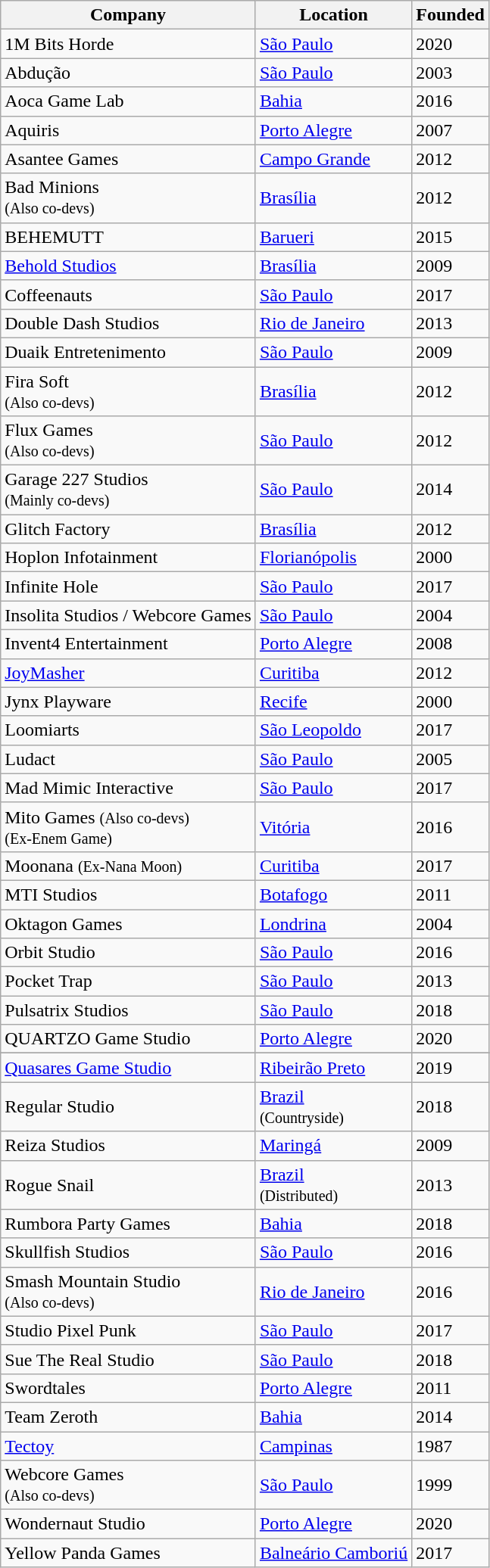<table class="wikitable sortable mw-collapsible">
<tr>
<th><strong>Company</strong></th>
<th><strong>Location</strong></th>
<th><strong>Founded</strong></th>
</tr>
<tr>
<td>1M Bits Horde</td>
<td><a href='#'>São Paulo</a></td>
<td>2020</td>
</tr>
<tr>
<td>Abdução</td>
<td><a href='#'>São Paulo</a></td>
<td>2003</td>
</tr>
<tr>
<td>Aoca Game Lab</td>
<td><a href='#'>Bahia</a></td>
<td>2016</td>
</tr>
<tr>
<td>Aquiris</td>
<td><a href='#'>Porto Alegre</a></td>
<td>2007</td>
</tr>
<tr>
<td>Asantee Games</td>
<td><a href='#'>Campo Grande</a></td>
<td>2012</td>
</tr>
<tr>
<td>Bad Minions<br><small>(Also co-devs)</small></td>
<td><a href='#'>Brasília</a></td>
<td>2012</td>
</tr>
<tr>
<td>BEHEMUTT</td>
<td><a href='#'>Barueri</a></td>
<td>2015</td>
</tr>
<tr>
<td><a href='#'>Behold Studios</a></td>
<td><a href='#'>Brasília</a></td>
<td>2009</td>
</tr>
<tr>
<td>Coffeenauts</td>
<td><a href='#'>São Paulo</a></td>
<td>2017</td>
</tr>
<tr>
<td>Double Dash Studios</td>
<td><a href='#'>Rio de Janeiro</a></td>
<td>2013</td>
</tr>
<tr>
<td>Duaik Entretenimento</td>
<td><a href='#'>São Paulo</a></td>
<td>2009</td>
</tr>
<tr>
<td>Fira Soft<br><small>(Also co-devs)</small></td>
<td><a href='#'>Brasília</a></td>
<td>2012</td>
</tr>
<tr>
<td>Flux Games<br><small>(Also co-devs)</small></td>
<td><a href='#'>São Paulo</a></td>
<td>2012</td>
</tr>
<tr>
<td>Garage 227 Studios<br><small>(Mainly co-devs)</small></td>
<td><a href='#'>São Paulo</a></td>
<td>2014</td>
</tr>
<tr>
<td>Glitch Factory</td>
<td><a href='#'>Brasília</a></td>
<td>2012</td>
</tr>
<tr>
<td>Hoplon Infotainment</td>
<td><a href='#'>Florianópolis</a></td>
<td>2000</td>
</tr>
<tr>
<td>Infinite Hole</td>
<td><a href='#'>São Paulo</a></td>
<td>2017</td>
</tr>
<tr>
<td>Insolita Studios / Webcore Games</td>
<td><a href='#'>São Paulo</a></td>
<td>2004</td>
</tr>
<tr>
<td>Invent4 Entertainment</td>
<td><a href='#'>Porto Alegre</a></td>
<td>2008</td>
</tr>
<tr>
<td><a href='#'>JoyMasher</a></td>
<td><a href='#'>Curitiba</a></td>
<td>2012</td>
</tr>
<tr>
<td>Jynx Playware</td>
<td><a href='#'>Recife</a></td>
<td>2000</td>
</tr>
<tr>
<td>Loomiarts</td>
<td><a href='#'>São Leopoldo</a></td>
<td>2017</td>
</tr>
<tr>
<td>Ludact</td>
<td><a href='#'>São Paulo</a></td>
<td>2005</td>
</tr>
<tr>
<td>Mad Mimic Interactive</td>
<td><a href='#'>São Paulo</a></td>
<td>2017</td>
</tr>
<tr>
<td>Mito Games <small>(Also co-devs)</small><br><small>(Ex-Enem Game)</small></td>
<td><a href='#'>Vitória</a></td>
<td>2016</td>
</tr>
<tr>
<td>Moonana <small>(Ex-Nana Moon)</small></td>
<td><a href='#'>Curitiba</a></td>
<td>2017</td>
</tr>
<tr>
<td>MTI Studios</td>
<td><a href='#'>Botafogo</a></td>
<td>2011</td>
</tr>
<tr>
<td>Oktagon Games</td>
<td><a href='#'>Londrina</a></td>
<td>2004</td>
</tr>
<tr>
<td>Orbit Studio</td>
<td><a href='#'>São Paulo</a></td>
<td>2016</td>
</tr>
<tr>
<td>Pocket Trap</td>
<td><a href='#'>São Paulo</a></td>
<td>2013</td>
</tr>
<tr>
<td>Pulsatrix Studios</td>
<td><a href='#'>São Paulo</a></td>
<td>2018</td>
</tr>
<tr>
<td>QUARTZO Game Studio</td>
<td><a href='#'>Porto Alegre</a></td>
<td>2020</td>
</tr>
<tr>
</tr>
<tr>
<td><a href='#'>Quasares Game Studio</a></td>
<td><a href='#'>Ribeirão Preto</a></td>
<td>2019</td>
</tr>
<tr>
<td>Regular Studio</td>
<td><a href='#'>Brazil</a><br><small>(Countryside)</small></td>
<td>2018</td>
</tr>
<tr>
<td>Reiza Studios</td>
<td><a href='#'>Maringá</a></td>
<td>2009</td>
</tr>
<tr>
<td>Rogue Snail</td>
<td><a href='#'>Brazil</a><br><small>(Distributed)</small></td>
<td>2013</td>
</tr>
<tr>
<td>Rumbora Party Games</td>
<td><a href='#'>Bahia</a></td>
<td>2018</td>
</tr>
<tr>
<td>Skullfish Studios</td>
<td><a href='#'>São Paulo</a></td>
<td>2016</td>
</tr>
<tr>
<td>Smash Mountain Studio<br><small>(Also co-devs)</small></td>
<td><a href='#'>Rio de Janeiro</a></td>
<td>2016</td>
</tr>
<tr>
<td>Studio Pixel Punk</td>
<td><a href='#'>São Paulo</a></td>
<td>2017</td>
</tr>
<tr>
<td>Sue The Real Studio</td>
<td><a href='#'>São Paulo</a></td>
<td>2018</td>
</tr>
<tr>
<td>Swordtales</td>
<td><a href='#'>Porto Alegre</a></td>
<td>2011</td>
</tr>
<tr>
<td>Team Zeroth</td>
<td><a href='#'>Bahia</a></td>
<td>2014</td>
</tr>
<tr>
<td><a href='#'>Tectoy</a></td>
<td><a href='#'>Campinas</a></td>
<td>1987</td>
</tr>
<tr>
<td>Webcore Games<br><small>(Also co-devs)</small></td>
<td><a href='#'>São Paulo</a></td>
<td>1999</td>
</tr>
<tr>
<td>Wondernaut Studio</td>
<td><a href='#'>Porto Alegre</a></td>
<td>2020</td>
</tr>
<tr>
<td>Yellow Panda Games</td>
<td><a href='#'>Balneário Camboriú</a></td>
<td>2017</td>
</tr>
</table>
